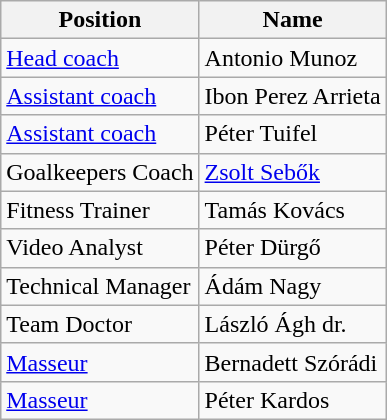<table class="wikitable">
<tr>
<th>Position</th>
<th>Name</th>
</tr>
<tr>
<td><a href='#'>Head coach</a></td>
<td> Antonio Munoz</td>
</tr>
<tr>
<td><a href='#'>Assistant coach</a></td>
<td> Ibon Perez Arrieta</td>
</tr>
<tr>
<td><a href='#'>Assistant coach</a></td>
<td> Péter Tuifel</td>
</tr>
<tr>
<td>Goalkeepers Coach</td>
<td> <a href='#'>Zsolt Sebők</a></td>
</tr>
<tr>
<td>Fitness Trainer</td>
<td> Tamás Kovács</td>
</tr>
<tr>
<td>Video Analyst</td>
<td> Péter Dürgő</td>
</tr>
<tr>
<td>Technical Manager</td>
<td> Ádám Nagy</td>
</tr>
<tr>
<td>Team Doctor</td>
<td> László Ágh dr.</td>
</tr>
<tr>
<td><a href='#'>Masseur</a></td>
<td> Bernadett Szórádi</td>
</tr>
<tr>
<td><a href='#'>Masseur</a></td>
<td> Péter Kardos</td>
</tr>
</table>
